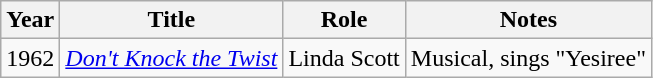<table class="wikitable sortable">
<tr>
<th>Year</th>
<th>Title</th>
<th>Role</th>
<th class="unsortable">Notes</th>
</tr>
<tr>
<td>1962</td>
<td><em><a href='#'>Don't Knock the Twist</a></em></td>
<td>Linda Scott</td>
<td>Musical, sings "Yesiree"</td>
</tr>
</table>
